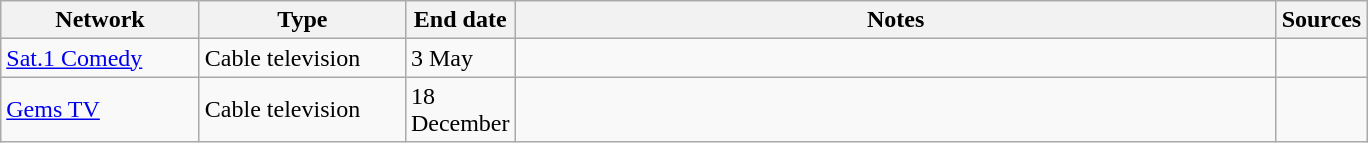<table class="wikitable">
<tr>
<th style="text-align:center; width:125px">Network</th>
<th style="text-align:center; width:130px">Type</th>
<th style="text-align:center; width:60px">End date</th>
<th style="text-align:center; width:500px">Notes</th>
<th style="text-align:center; width:30px">Sources</th>
</tr>
<tr>
<td><a href='#'>Sat.1 Comedy</a></td>
<td>Cable television</td>
<td>3 May</td>
<td></td>
<td></td>
</tr>
<tr>
<td><a href='#'>Gems TV</a></td>
<td>Cable television</td>
<td>18 December</td>
<td></td>
<td></td>
</tr>
</table>
